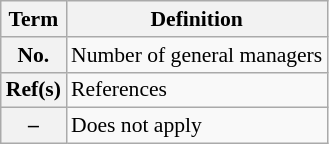<table class="wikitable" style="font-size:90%;">
<tr>
<th scope="col">Term</th>
<th scope="col">Definition</th>
</tr>
<tr>
<th scope="row">No.</th>
<td>Number of general managers</td>
</tr>
<tr>
<th scope="row">Ref(s)</th>
<td>References</td>
</tr>
<tr>
<th scope="row">–</th>
<td>Does not apply<br></td>
</tr>
</table>
